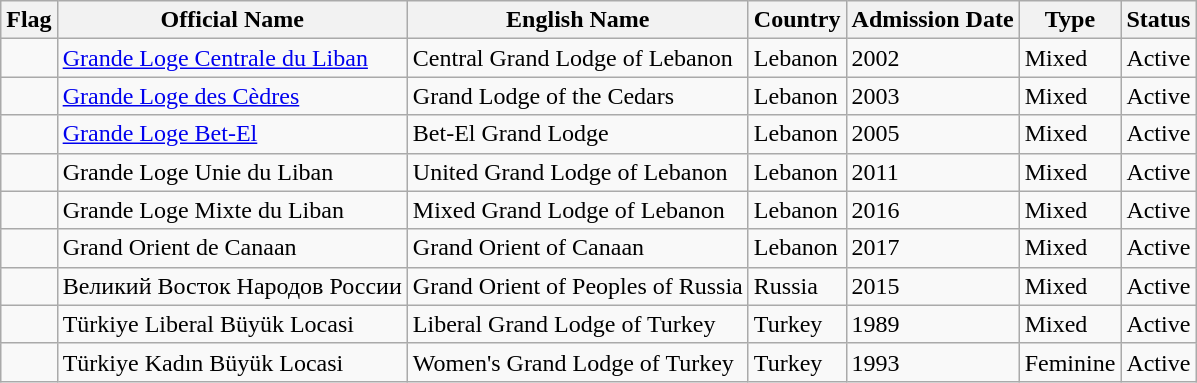<table class="wikitable sortable">
<tr>
<th>Flag</th>
<th>Official Name</th>
<th>English Name</th>
<th>Country</th>
<th>Admission Date</th>
<th>Type</th>
<th>Status</th>
</tr>
<tr>
<td></td>
<td><a href='#'>Grande Loge Centrale du Liban</a></td>
<td>Central Grand Lodge of Lebanon</td>
<td>Lebanon</td>
<td>2002</td>
<td>Mixed</td>
<td>Active</td>
</tr>
<tr>
<td></td>
<td><a href='#'>Grande Loge des Cèdres</a></td>
<td>Grand Lodge of the Cedars</td>
<td>Lebanon</td>
<td>2003</td>
<td>Mixed</td>
<td>Active</td>
</tr>
<tr>
<td></td>
<td><a href='#'>Grande Loge Bet-El</a></td>
<td>Bet-El Grand Lodge</td>
<td>Lebanon</td>
<td>2005</td>
<td>Mixed</td>
<td>Active</td>
</tr>
<tr>
<td></td>
<td>Grande Loge Unie du Liban</td>
<td>United Grand Lodge of Lebanon</td>
<td>Lebanon</td>
<td>2011</td>
<td>Mixed</td>
<td>Active</td>
</tr>
<tr>
<td></td>
<td>Grande Loge Mixte du Liban</td>
<td>Mixed Grand Lodge of Lebanon</td>
<td>Lebanon</td>
<td>2016</td>
<td>Mixed</td>
<td>Active</td>
</tr>
<tr>
<td></td>
<td>Grand Orient de Canaan</td>
<td>Grand Orient of Canaan</td>
<td>Lebanon</td>
<td>2017</td>
<td>Mixed</td>
<td>Active</td>
</tr>
<tr>
<td></td>
<td>Великий Восток Народов России</td>
<td>Grand Orient of Peoples of Russia</td>
<td>Russia</td>
<td>2015</td>
<td>Mixed</td>
<td>Active</td>
</tr>
<tr>
<td></td>
<td>Türkiye Liberal Büyük Locasi</td>
<td>Liberal Grand Lodge of Turkey</td>
<td>Turkey</td>
<td>1989</td>
<td>Mixed</td>
<td>Active</td>
</tr>
<tr>
<td></td>
<td>Türkiye Kadın Büyük Locasi</td>
<td>Women's Grand Lodge of Turkey</td>
<td>Turkey</td>
<td>1993</td>
<td>Feminine</td>
<td>Active</td>
</tr>
</table>
